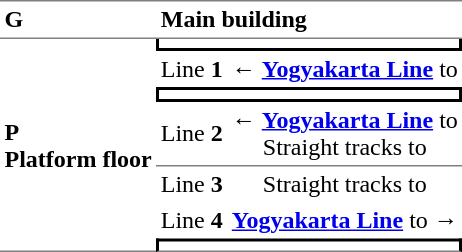<table cellspacing="0" cellpadding="3">
<tr>
<td style="border-top:solid 1px gray;border-bottom:solid 1px gray;"><strong>G</strong></td>
<td colspan="2" style="border-top:solid 1px gray;border-bottom:solid 1px gray;"><strong>Main building</strong></td>
</tr>
<tr>
<td rowspan="7" style="border-bottom:solid 1px gray;"><strong>P</strong><br><strong>Platform floor</strong></td>
<td colspan="2" style="border-bottom:solid 2px black;border-left:solid 2px black;border-right:solid 2px black;text-align:center"></td>
</tr>
<tr>
<td>Line <strong>1</strong></td>
<td style="text-align:center">←   <strong><a href='#'>Yogyakarta Line</a></strong> to </td>
</tr>
<tr>
<td colspan="2" style="border-top:solid 2px black;border-bottom:solid 2px black;border-left:solid 2px black;border-right:solid 2px black;text-align:center"></td>
</tr>
<tr>
<td>Line <strong>2</strong></td>
<td style="text-align:center">←   <strong><a href='#'>Yogyakarta Line</a></strong> to <br>Straight tracks to </td>
</tr>
<tr>
<td style="border-top:solid 1px gray;">Line <strong>3</strong></td>
<td style="border-top:solid 1px gray;text-align:center">Straight tracks to </td>
</tr>
<tr>
<td>Line <strong>4</strong></td>
<td> <strong><a href='#'>Yogyakarta Line</a></strong> to   →</td>
</tr>
<tr>
<td colspan="2" style="border-top:solid 2px;border-left:solid 2px;border-right:solid 2px;border-bottom:solid 1px grey;text-align:center"></td>
</tr>
<tr>
</tr>
</table>
